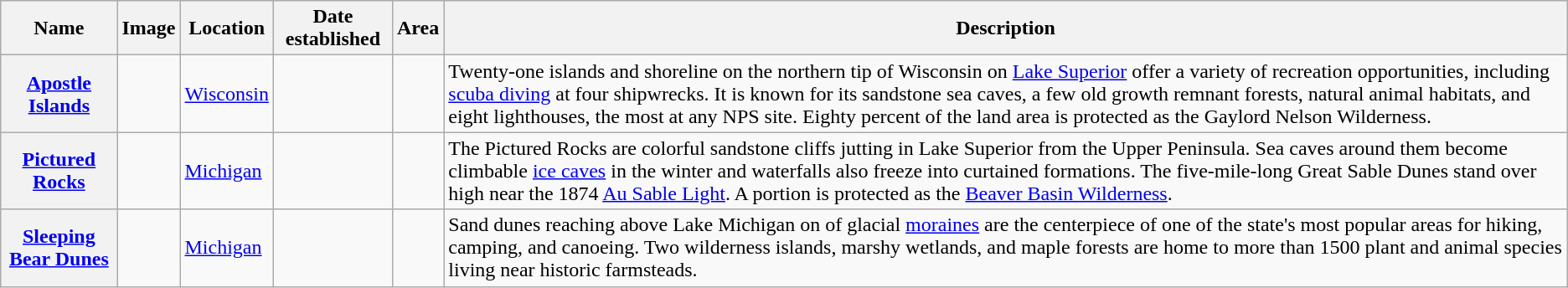<table class="wikitable sortable plainrowheaders">
<tr>
<th scope="col">Name</th>
<th scope="col" class="unsortable">Image</th>
<th scope="col">Location</th>
<th scope="col">Date established</th>
<th scope="col">Area</th>
<th scope="col" class="unsortable">Description</th>
</tr>
<tr>
<th scope="row"><a href='#'>Apostle Islands</a></th>
<td></td>
<td><a href='#'>Wisconsin</a><br><small></small></td>
<td></td>
<td></td>
<td>Twenty-one islands and shoreline on the northern tip of Wisconsin on <a href='#'>Lake Superior</a> offer a variety of recreation opportunities, including <a href='#'>scuba diving</a> at four shipwrecks. It is known for its sandstone sea caves, a few old growth remnant forests, natural animal habitats, and eight lighthouses, the most at any NPS site. Eighty percent of the land area is protected as the Gaylord Nelson Wilderness.</td>
</tr>
<tr>
<th scope="row"><a href='#'>Pictured Rocks</a></th>
<td></td>
<td><a href='#'>Michigan</a><br><small></small></td>
<td></td>
<td></td>
<td>The Pictured Rocks are colorful sandstone cliffs jutting in Lake Superior from the Upper Peninsula. Sea caves around them become climbable <a href='#'>ice caves</a> in the winter and waterfalls also freeze into curtained formations. The five-mile-long Great Sable Dunes stand over  high near the 1874 <a href='#'>Au Sable Light</a>. A portion is protected as the <a href='#'>Beaver Basin Wilderness</a>.</td>
</tr>
<tr>
<th scope="row"><a href='#'>Sleeping Bear Dunes</a></th>
<td></td>
<td><a href='#'>Michigan</a><br><small></small></td>
<td></td>
<td></td>
<td>Sand dunes reaching  above Lake Michigan on  of glacial <a href='#'>moraines</a> are the centerpiece of one of the state's most popular areas for hiking, camping, and canoeing. Two wilderness islands, marshy wetlands, and maple forests are home to more than 1500 plant and animal species living near historic farmsteads.</td>
</tr>
</table>
